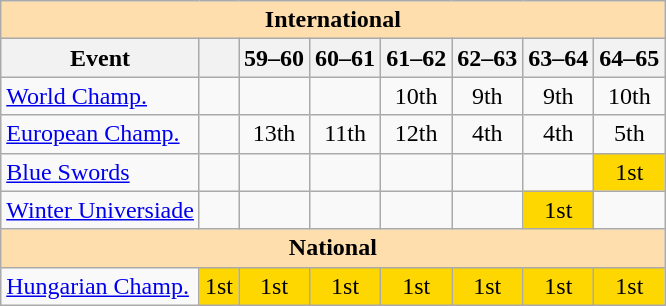<table class="wikitable" style="text-align:center">
<tr>
<th style="background-color: #ffdead; " colspan=8 align=center>International</th>
</tr>
<tr>
<th>Event</th>
<th></th>
<th>59–60</th>
<th>60–61</th>
<th>61–62</th>
<th>62–63</th>
<th>63–64</th>
<th>64–65</th>
</tr>
<tr>
<td align=left><a href='#'>World Champ.</a></td>
<td></td>
<td></td>
<td></td>
<td>10th</td>
<td>9th</td>
<td>9th</td>
<td>10th</td>
</tr>
<tr>
<td align=left><a href='#'>European Champ.</a></td>
<td></td>
<td>13th</td>
<td>11th</td>
<td>12th</td>
<td>4th</td>
<td>4th</td>
<td>5th</td>
</tr>
<tr>
<td align=left><a href='#'>Blue Swords</a></td>
<td></td>
<td></td>
<td></td>
<td></td>
<td></td>
<td></td>
<td bgcolor=gold>1st</td>
</tr>
<tr>
<td align=left><a href='#'>Winter Universiade</a></td>
<td></td>
<td></td>
<td></td>
<td></td>
<td></td>
<td bgcolor=gold>1st</td>
<td></td>
</tr>
<tr>
<th style="background-color: #ffdead; " colspan=8 align=center>National</th>
</tr>
<tr>
<td align=left><a href='#'>Hungarian Champ.</a></td>
<td bgcolor=gold>1st</td>
<td bgcolor=gold>1st</td>
<td bgcolor=gold>1st</td>
<td bgcolor=gold>1st</td>
<td bgcolor=gold>1st</td>
<td bgcolor=gold>1st</td>
<td bgcolor=gold>1st</td>
</tr>
</table>
